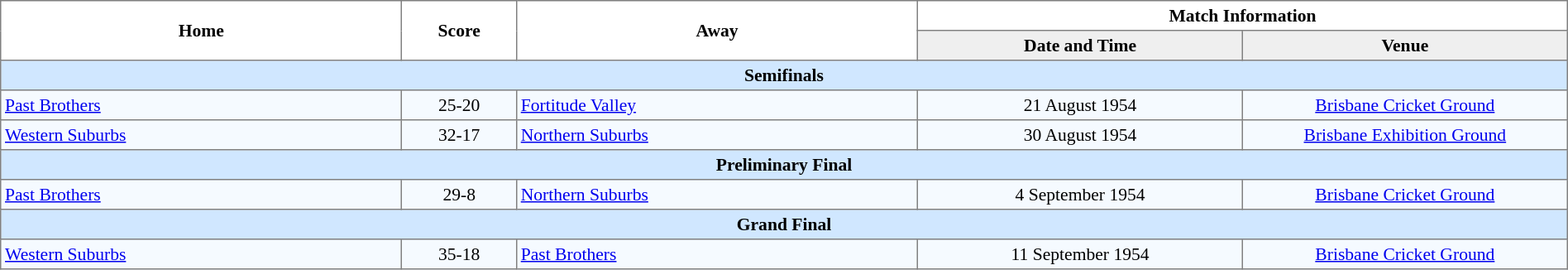<table width="100%" cellspacing="0" cellpadding="3" border="1" style="border-collapse:collapse; font-size:90%; text-align:center;">
<tr>
<th rowspan="2" width="21%">Home</th>
<th rowspan="2" width="6%">Score</th>
<th rowspan="2" width="21%">Away</th>
<th colspan="2">Match Information</th>
</tr>
<tr bgcolor="#EFEFEF">
<th width="17%">Date and Time</th>
<th width="17%">Venue</th>
</tr>
<tr bgcolor="#D0E7FF">
<td colspan="5"><strong>Semifinals</strong></td>
</tr>
<tr bgcolor="#F5FAFF">
<td align="left"> <a href='#'>Past Brothers</a></td>
<td>25-20</td>
<td align="left"> <a href='#'>Fortitude Valley</a></td>
<td>21 August 1954</td>
<td><a href='#'>Brisbane Cricket Ground</a></td>
</tr>
<tr bgcolor="#F5FAFF">
<td align="left"> <a href='#'>Western Suburbs</a></td>
<td>32-17</td>
<td align="left"> <a href='#'>Northern Suburbs</a></td>
<td>30 August 1954</td>
<td><a href='#'>Brisbane Exhibition Ground</a></td>
</tr>
<tr bgcolor="#D0E7FF">
<td colspan="5"><strong>Preliminary Final</strong></td>
</tr>
<tr bgcolor="#F5FAFF">
<td align="left"> <a href='#'>Past Brothers</a></td>
<td>29-8</td>
<td align="left"> <a href='#'>Northern Suburbs</a></td>
<td>4 September 1954</td>
<td><a href='#'>Brisbane Cricket Ground</a></td>
</tr>
<tr bgcolor="#D0E7FF">
<td colspan="5"><strong>Grand Final</strong></td>
</tr>
<tr bgcolor="#F5FAFF">
<td align="left"> <a href='#'>Western Suburbs</a></td>
<td>35-18</td>
<td align="left"> <a href='#'>Past Brothers</a></td>
<td>11 September 1954</td>
<td><a href='#'>Brisbane Cricket Ground</a></td>
</tr>
</table>
